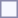<table style="border:1px solid #8888aa; background-color:#f7f8ff; padding:5px; font-size:95%; margin: 0px 12px 12px 0px;">
</table>
